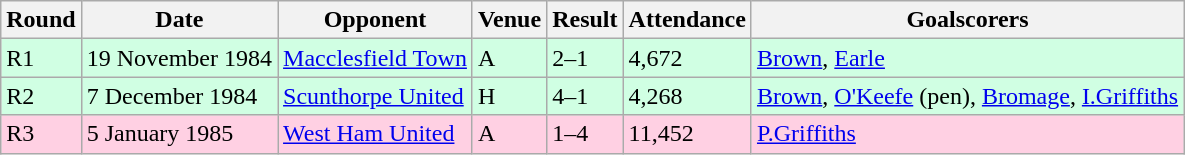<table class="wikitable">
<tr>
<th>Round</th>
<th>Date</th>
<th>Opponent</th>
<th>Venue</th>
<th>Result</th>
<th>Attendance</th>
<th>Goalscorers</th>
</tr>
<tr style="background-color: #d0ffe3;">
<td>R1</td>
<td>19 November 1984</td>
<td><a href='#'>Macclesfield Town</a></td>
<td>A</td>
<td>2–1</td>
<td>4,672</td>
<td><a href='#'>Brown</a>, <a href='#'>Earle</a></td>
</tr>
<tr style="background-color: #d0ffe3;">
<td>R2</td>
<td>7 December 1984</td>
<td><a href='#'>Scunthorpe United</a></td>
<td>H</td>
<td>4–1</td>
<td>4,268</td>
<td><a href='#'>Brown</a>, <a href='#'>O'Keefe</a> (pen), <a href='#'>Bromage</a>, <a href='#'>I.Griffiths</a></td>
</tr>
<tr style="background-color: #ffd0e3;">
<td>R3</td>
<td>5 January 1985</td>
<td><a href='#'>West Ham United</a></td>
<td>A</td>
<td>1–4</td>
<td>11,452</td>
<td><a href='#'>P.Griffiths</a></td>
</tr>
</table>
